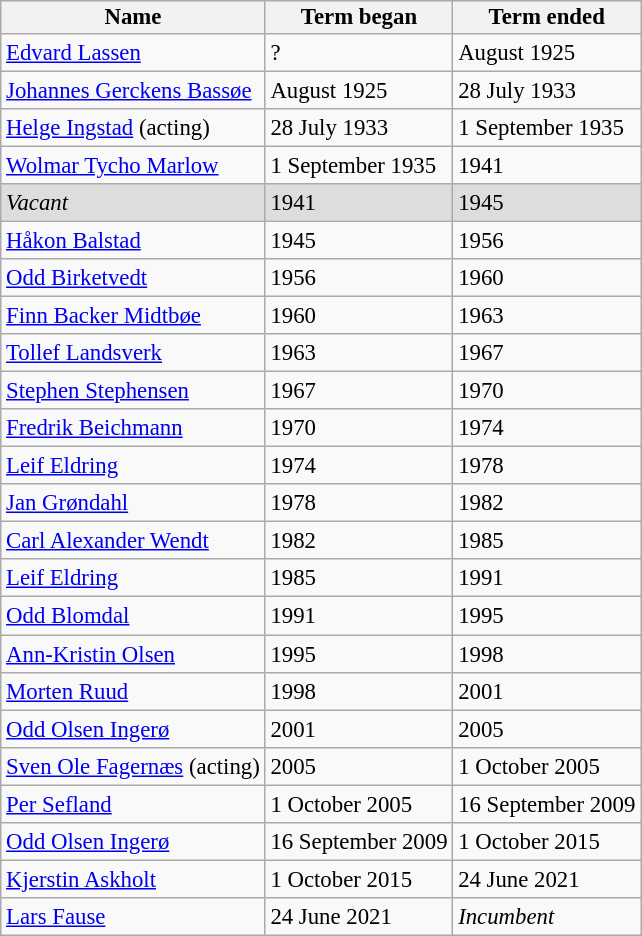<table class="wikitable" style="font-size:95%;white-space:nowrap">
<tr>
<th style="line-height:95%">Name</th>
<th style="line-height:95%">Term began</th>
<th style="line-height:95%">Term ended</th>
</tr>
<tr>
<td><a href='#'>Edvard Lassen</a></td>
<td>?</td>
<td>August 1925</td>
</tr>
<tr>
<td><a href='#'>Johannes Gerckens Bassøe</a></td>
<td>August 1925</td>
<td>28 July 1933</td>
</tr>
<tr>
<td><a href='#'>Helge Ingstad</a> (acting)</td>
<td>28 July 1933</td>
<td>1 September 1935</td>
</tr>
<tr>
<td><a href='#'>Wolmar Tycho Marlow</a></td>
<td>1 September 1935</td>
<td>1941</td>
</tr>
<tr style="background-color: #DDDDDD" |>
<td><em>Vacant</em></td>
<td>1941</td>
<td>1945</td>
</tr>
<tr>
<td><a href='#'>Håkon Balstad</a></td>
<td>1945</td>
<td>1956</td>
</tr>
<tr>
<td><a href='#'>Odd Birketvedt</a></td>
<td>1956</td>
<td>1960</td>
</tr>
<tr>
<td><a href='#'>Finn Backer Midtbøe</a></td>
<td>1960</td>
<td>1963</td>
</tr>
<tr>
<td><a href='#'>Tollef Landsverk</a></td>
<td>1963</td>
<td>1967</td>
</tr>
<tr>
<td><a href='#'>Stephen Stephensen</a></td>
<td>1967</td>
<td>1970</td>
</tr>
<tr>
<td><a href='#'>Fredrik Beichmann</a></td>
<td>1970</td>
<td>1974</td>
</tr>
<tr>
<td><a href='#'>Leif Eldring</a></td>
<td>1974</td>
<td>1978</td>
</tr>
<tr>
<td><a href='#'>Jan Grøndahl</a></td>
<td>1978</td>
<td>1982</td>
</tr>
<tr>
<td><a href='#'>Carl Alexander Wendt</a></td>
<td>1982</td>
<td>1985</td>
</tr>
<tr>
<td><a href='#'>Leif Eldring</a></td>
<td>1985</td>
<td>1991</td>
</tr>
<tr>
<td><a href='#'>Odd Blomdal</a></td>
<td>1991</td>
<td>1995</td>
</tr>
<tr>
<td><a href='#'>Ann-Kristin Olsen</a></td>
<td>1995</td>
<td>1998</td>
</tr>
<tr>
<td><a href='#'>Morten Ruud</a></td>
<td>1998</td>
<td>2001</td>
</tr>
<tr>
<td><a href='#'>Odd Olsen Ingerø</a></td>
<td>2001</td>
<td>2005</td>
</tr>
<tr>
<td><a href='#'>Sven Ole Fagernæs</a> (acting)</td>
<td>2005</td>
<td>1 October 2005</td>
</tr>
<tr>
<td><a href='#'>Per Sefland</a></td>
<td>1 October 2005</td>
<td>16 September 2009</td>
</tr>
<tr>
<td><a href='#'>Odd Olsen Ingerø</a></td>
<td>16 September 2009</td>
<td>1 October 2015</td>
</tr>
<tr>
<td><a href='#'>Kjerstin Askholt</a></td>
<td>1 October 2015</td>
<td>24 June 2021</td>
</tr>
<tr>
<td><a href='#'>Lars Fause</a></td>
<td>24 June 2021</td>
<td><em>Incumbent</em></td>
</tr>
</table>
